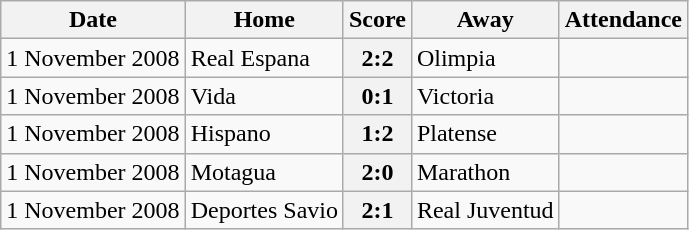<table class="wikitable">
<tr>
<th>Date</th>
<th>Home</th>
<th>Score</th>
<th>Away</th>
<th>Attendance</th>
</tr>
<tr>
<td>1 November 2008</td>
<td>Real Espana</td>
<th>2:2</th>
<td>Olimpia</td>
<td></td>
</tr>
<tr>
<td>1 November 2008</td>
<td>Vida</td>
<th>0:1</th>
<td>Victoria</td>
<td></td>
</tr>
<tr>
<td>1 November 2008</td>
<td>Hispano</td>
<th>1:2</th>
<td>Platense</td>
<td></td>
</tr>
<tr>
<td>1 November 2008</td>
<td>Motagua</td>
<th>2:0</th>
<td>Marathon</td>
<td></td>
</tr>
<tr>
<td>1 November 2008</td>
<td>Deportes Savio</td>
<th>2:1</th>
<td>Real Juventud</td>
<td></td>
</tr>
</table>
